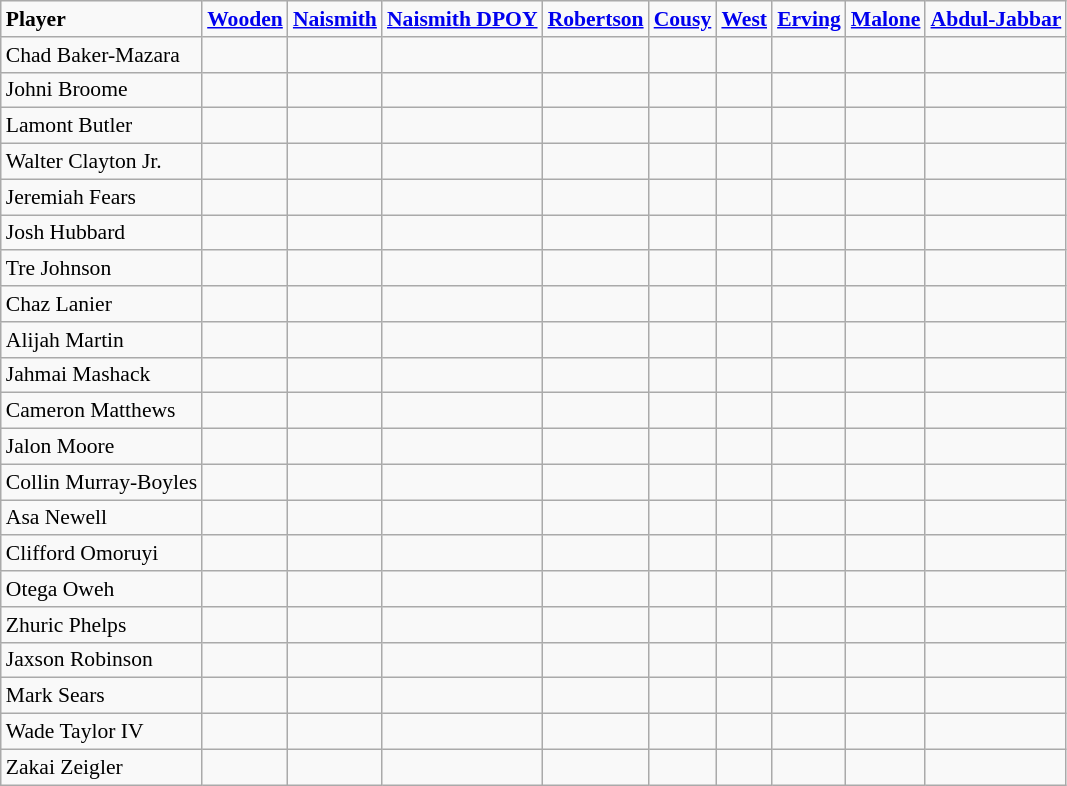<table class="wikitable" style="white-space:nowrap; font-size:90%;">
<tr>
<td><strong>Player</strong></td>
<td><strong><a href='#'>Wooden</a></strong></td>
<td><strong><a href='#'>Naismith</a></strong></td>
<td><strong><a href='#'>Naismith DPOY</a></strong></td>
<td><strong><a href='#'>Robertson</a></strong></td>
<td><strong><a href='#'>Cousy</a></strong></td>
<td><strong><a href='#'>West</a></strong></td>
<td><strong><a href='#'>Erving</a></strong></td>
<td><strong><a href='#'>Malone</a></strong></td>
<td><strong><a href='#'>Abdul-Jabbar</a></strong><br></td>
</tr>
<tr>
<td>Chad Baker-Mazara</td>
<td></td>
<td></td>
<td></td>
<td></td>
<td></td>
<td></td>
<td></td>
<td></td>
<td></td>
</tr>
<tr>
<td>Johni Broome</td>
<td></td>
<td></td>
<td></td>
<td></td>
<td></td>
<td></td>
<td></td>
<td></td>
<td></td>
</tr>
<tr>
<td>Lamont Butler</td>
<td></td>
<td></td>
<td></td>
<td></td>
<td></td>
<td></td>
<td></td>
<td></td>
<td></td>
</tr>
<tr>
<td>Walter Clayton Jr.</td>
<td></td>
<td></td>
<td></td>
<td></td>
<td></td>
<td></td>
<td></td>
<td></td>
<td></td>
</tr>
<tr>
<td>Jeremiah Fears</td>
<td></td>
<td></td>
<td></td>
<td></td>
<td></td>
<td></td>
<td></td>
<td></td>
<td></td>
</tr>
<tr>
<td>Josh Hubbard</td>
<td></td>
<td></td>
<td></td>
<td></td>
<td></td>
<td></td>
<td></td>
<td></td>
<td></td>
</tr>
<tr>
<td>Tre Johnson</td>
<td></td>
<td></td>
<td></td>
<td></td>
<td></td>
<td></td>
<td></td>
<td></td>
<td></td>
</tr>
<tr>
<td>Chaz Lanier</td>
<td></td>
<td></td>
<td></td>
<td></td>
<td></td>
<td></td>
<td></td>
<td></td>
<td></td>
</tr>
<tr>
<td>Alijah Martin</td>
<td></td>
<td></td>
<td></td>
<td></td>
<td></td>
<td></td>
<td></td>
<td></td>
<td></td>
</tr>
<tr>
<td>Jahmai Mashack</td>
<td></td>
<td></td>
<td></td>
<td></td>
<td></td>
<td></td>
<td></td>
<td></td>
<td></td>
</tr>
<tr>
<td>Cameron Matthews</td>
<td></td>
<td></td>
<td></td>
<td></td>
<td></td>
<td></td>
<td></td>
<td></td>
<td></td>
</tr>
<tr>
<td>Jalon Moore</td>
<td></td>
<td></td>
<td></td>
<td></td>
<td></td>
<td></td>
<td></td>
<td></td>
<td></td>
</tr>
<tr>
<td>Collin Murray-Boyles</td>
<td></td>
<td></td>
<td></td>
<td></td>
<td></td>
<td></td>
<td></td>
<td></td>
<td></td>
</tr>
<tr>
<td>Asa Newell</td>
<td></td>
<td></td>
<td></td>
<td></td>
<td></td>
<td></td>
<td></td>
<td></td>
<td></td>
</tr>
<tr>
<td>Clifford Omoruyi</td>
<td></td>
<td></td>
<td></td>
<td></td>
<td></td>
<td></td>
<td></td>
<td></td>
<td></td>
</tr>
<tr>
<td>Otega Oweh</td>
<td></td>
<td></td>
<td></td>
<td></td>
<td></td>
<td></td>
<td></td>
<td></td>
<td></td>
</tr>
<tr>
<td>Zhuric Phelps</td>
<td></td>
<td></td>
<td></td>
<td></td>
<td></td>
<td></td>
<td></td>
<td></td>
<td></td>
</tr>
<tr>
<td>Jaxson Robinson</td>
<td></td>
<td></td>
<td></td>
<td></td>
<td></td>
<td></td>
<td></td>
<td></td>
<td></td>
</tr>
<tr>
<td>Mark Sears</td>
<td></td>
<td></td>
<td></td>
<td></td>
<td></td>
<td></td>
<td></td>
<td></td>
<td></td>
</tr>
<tr>
<td>Wade Taylor IV</td>
<td></td>
<td></td>
<td></td>
<td></td>
<td></td>
<td></td>
<td></td>
<td></td>
<td></td>
</tr>
<tr>
<td>Zakai Zeigler</td>
<td></td>
<td></td>
<td></td>
<td></td>
<td></td>
<td></td>
<td></td>
<td></td>
<td></td>
</tr>
</table>
